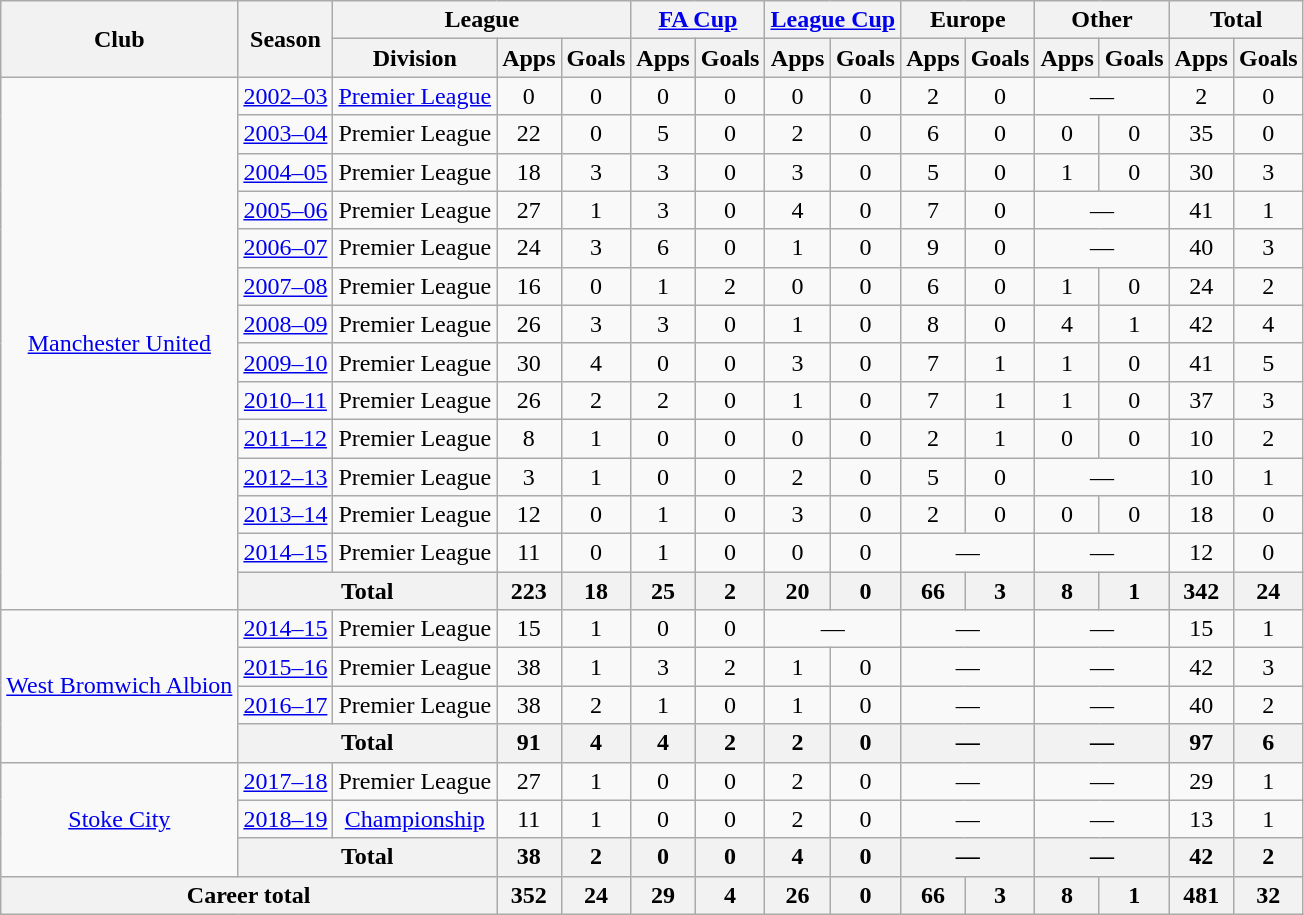<table class="wikitable" style="text-align:center">
<tr>
<th rowspan="2">Club</th>
<th rowspan="2">Season</th>
<th colspan="3">League</th>
<th colspan="2"><a href='#'>FA Cup</a></th>
<th colspan="2"><a href='#'>League Cup</a></th>
<th colspan="2">Europe</th>
<th colspan="2">Other</th>
<th colspan="2">Total</th>
</tr>
<tr>
<th>Division</th>
<th>Apps</th>
<th>Goals</th>
<th>Apps</th>
<th>Goals</th>
<th>Apps</th>
<th>Goals</th>
<th>Apps</th>
<th>Goals</th>
<th>Apps</th>
<th>Goals</th>
<th>Apps</th>
<th>Goals</th>
</tr>
<tr>
<td rowspan="14"><a href='#'>Manchester United</a></td>
<td><a href='#'>2002–03</a></td>
<td><a href='#'>Premier League</a></td>
<td>0</td>
<td>0</td>
<td>0</td>
<td>0</td>
<td>0</td>
<td>0</td>
<td>2</td>
<td>0</td>
<td colspan="2">—</td>
<td>2</td>
<td>0</td>
</tr>
<tr>
<td><a href='#'>2003–04</a></td>
<td>Premier League</td>
<td>22</td>
<td>0</td>
<td>5</td>
<td>0</td>
<td>2</td>
<td>0</td>
<td>6</td>
<td>0</td>
<td>0</td>
<td>0</td>
<td>35</td>
<td>0</td>
</tr>
<tr>
<td><a href='#'>2004–05</a></td>
<td>Premier League</td>
<td>18</td>
<td>3</td>
<td>3</td>
<td>0</td>
<td>3</td>
<td>0</td>
<td>5</td>
<td>0</td>
<td>1</td>
<td>0</td>
<td>30</td>
<td>3</td>
</tr>
<tr>
<td><a href='#'>2005–06</a></td>
<td>Premier League</td>
<td>27</td>
<td>1</td>
<td>3</td>
<td>0</td>
<td>4</td>
<td>0</td>
<td>7</td>
<td>0</td>
<td colspan="2">—</td>
<td>41</td>
<td>1</td>
</tr>
<tr>
<td><a href='#'>2006–07</a></td>
<td>Premier League</td>
<td>24</td>
<td>3</td>
<td>6</td>
<td>0</td>
<td>1</td>
<td>0</td>
<td>9</td>
<td>0</td>
<td colspan="2">—</td>
<td>40</td>
<td>3</td>
</tr>
<tr>
<td><a href='#'>2007–08</a></td>
<td>Premier League</td>
<td>16</td>
<td>0</td>
<td>1</td>
<td>2</td>
<td>0</td>
<td>0</td>
<td>6</td>
<td>0</td>
<td>1</td>
<td>0</td>
<td>24</td>
<td>2</td>
</tr>
<tr>
<td><a href='#'>2008–09</a></td>
<td>Premier League</td>
<td>26</td>
<td>3</td>
<td>3</td>
<td>0</td>
<td>1</td>
<td>0</td>
<td>8</td>
<td>0</td>
<td>4</td>
<td>1</td>
<td>42</td>
<td>4</td>
</tr>
<tr>
<td><a href='#'>2009–10</a></td>
<td>Premier League</td>
<td>30</td>
<td>4</td>
<td>0</td>
<td>0</td>
<td>3</td>
<td>0</td>
<td>7</td>
<td>1</td>
<td>1</td>
<td>0</td>
<td>41</td>
<td>5</td>
</tr>
<tr>
<td><a href='#'>2010–11</a></td>
<td>Premier League</td>
<td>26</td>
<td>2</td>
<td>2</td>
<td>0</td>
<td>1</td>
<td>0</td>
<td>7</td>
<td>1</td>
<td>1</td>
<td>0</td>
<td>37</td>
<td>3</td>
</tr>
<tr>
<td><a href='#'>2011–12</a></td>
<td>Premier League</td>
<td>8</td>
<td>1</td>
<td>0</td>
<td>0</td>
<td>0</td>
<td>0</td>
<td>2</td>
<td>1</td>
<td>0</td>
<td>0</td>
<td>10</td>
<td>2</td>
</tr>
<tr>
<td><a href='#'>2012–13</a></td>
<td>Premier League</td>
<td>3</td>
<td>1</td>
<td>0</td>
<td>0</td>
<td>2</td>
<td>0</td>
<td>5</td>
<td>0</td>
<td colspan="2">—</td>
<td>10</td>
<td>1</td>
</tr>
<tr>
<td><a href='#'>2013–14</a></td>
<td>Premier League</td>
<td>12</td>
<td>0</td>
<td>1</td>
<td>0</td>
<td>3</td>
<td>0</td>
<td>2</td>
<td>0</td>
<td>0</td>
<td>0</td>
<td>18</td>
<td>0</td>
</tr>
<tr>
<td><a href='#'>2014–15</a></td>
<td>Premier League</td>
<td>11</td>
<td>0</td>
<td>1</td>
<td>0</td>
<td>0</td>
<td>0</td>
<td colspan="2">—</td>
<td colspan="2">—</td>
<td>12</td>
<td>0</td>
</tr>
<tr>
<th colspan="2">Total</th>
<th>223</th>
<th>18</th>
<th>25</th>
<th>2</th>
<th>20</th>
<th>0</th>
<th>66</th>
<th>3</th>
<th>8</th>
<th>1</th>
<th>342</th>
<th>24</th>
</tr>
<tr>
<td rowspan="4"><a href='#'>West Bromwich Albion</a></td>
<td><a href='#'>2014–15</a></td>
<td>Premier League</td>
<td>15</td>
<td>1</td>
<td>0</td>
<td>0</td>
<td colspan="2">—</td>
<td colspan="2">—</td>
<td colspan="2">—</td>
<td>15</td>
<td>1</td>
</tr>
<tr>
<td><a href='#'>2015–16</a></td>
<td>Premier League</td>
<td>38</td>
<td>1</td>
<td>3</td>
<td>2</td>
<td>1</td>
<td>0</td>
<td colspan="2">—</td>
<td colspan="2">—</td>
<td>42</td>
<td>3</td>
</tr>
<tr>
<td><a href='#'>2016–17</a></td>
<td>Premier League</td>
<td>38</td>
<td>2</td>
<td>1</td>
<td>0</td>
<td>1</td>
<td>0</td>
<td colspan="2">—</td>
<td colspan="2">—</td>
<td>40</td>
<td>2</td>
</tr>
<tr>
<th colspan="2">Total</th>
<th>91</th>
<th>4</th>
<th>4</th>
<th>2</th>
<th>2</th>
<th>0</th>
<th colspan="2">—</th>
<th colspan="2">—</th>
<th>97</th>
<th>6</th>
</tr>
<tr>
<td rowspan="3"><a href='#'>Stoke City</a></td>
<td><a href='#'>2017–18</a></td>
<td>Premier League</td>
<td>27</td>
<td>1</td>
<td>0</td>
<td>0</td>
<td>2</td>
<td>0</td>
<td colspan="2">—</td>
<td colspan="2">—</td>
<td>29</td>
<td>1</td>
</tr>
<tr>
<td><a href='#'>2018–19</a></td>
<td><a href='#'>Championship</a></td>
<td>11</td>
<td>1</td>
<td>0</td>
<td>0</td>
<td>2</td>
<td>0</td>
<td colspan="2">—</td>
<td colspan="2">—</td>
<td>13</td>
<td>1</td>
</tr>
<tr>
<th colspan="2">Total</th>
<th>38</th>
<th>2</th>
<th>0</th>
<th>0</th>
<th>4</th>
<th>0</th>
<th colspan="2">—</th>
<th colspan="2">—</th>
<th>42</th>
<th>2</th>
</tr>
<tr>
<th colspan="3">Career total</th>
<th>352</th>
<th>24</th>
<th>29</th>
<th>4</th>
<th>26</th>
<th>0</th>
<th>66</th>
<th>3</th>
<th>8</th>
<th>1</th>
<th>481</th>
<th>32</th>
</tr>
</table>
